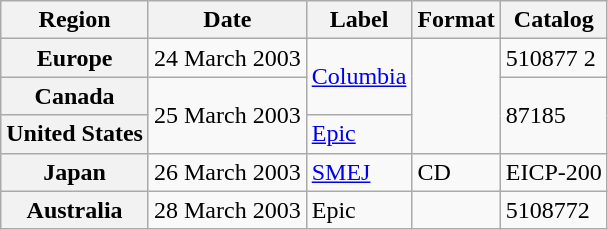<table class="wikitable plainrowheaders">
<tr>
<th>Region</th>
<th>Date</th>
<th>Label</th>
<th>Format</th>
<th>Catalog</th>
</tr>
<tr>
<th scope="row">Europe</th>
<td>24 March 2003</td>
<td rowspan="2"><a href='#'>Columbia</a></td>
<td rowspan="3"></td>
<td>510877 2</td>
</tr>
<tr>
<th scope="row">Canada</th>
<td rowspan="2">25 March 2003</td>
<td rowspan="2">87185</td>
</tr>
<tr>
<th scope="row">United States</th>
<td><a href='#'>Epic</a></td>
</tr>
<tr>
<th scope="row">Japan</th>
<td>26 March 2003</td>
<td><a href='#'>SMEJ</a></td>
<td>CD</td>
<td>EICP-200</td>
</tr>
<tr>
<th scope="row">Australia</th>
<td>28 March 2003</td>
<td>Epic</td>
<td></td>
<td>5108772</td>
</tr>
</table>
